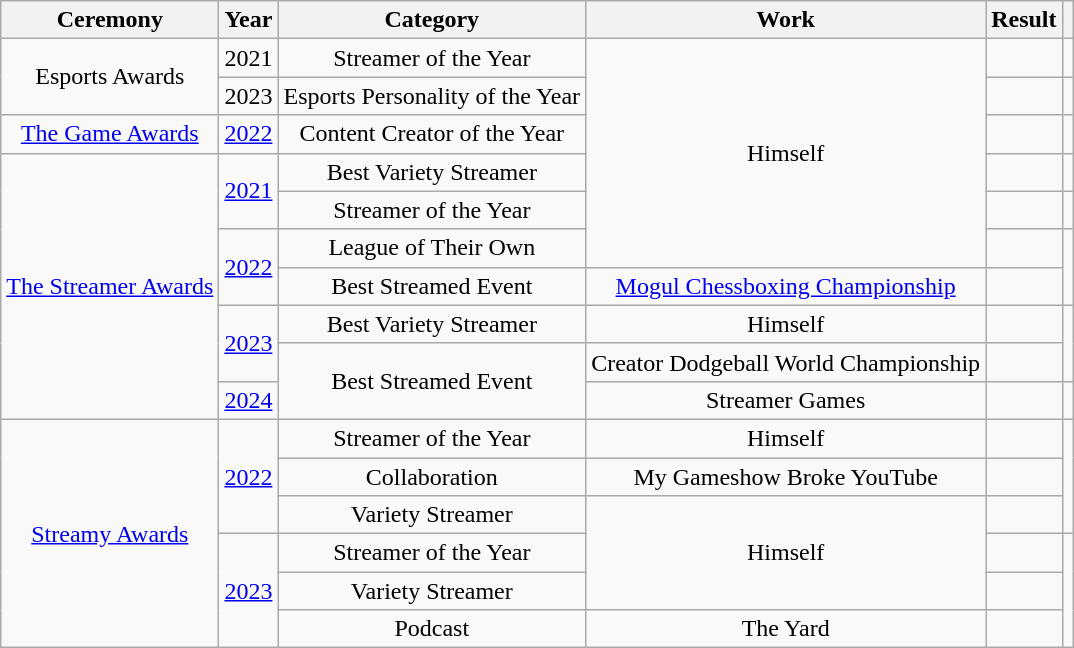<table class="wikitable" style="text-align:center;">
<tr>
<th>Ceremony</th>
<th>Year</th>
<th>Category</th>
<th>Work</th>
<th>Result</th>
<th></th>
</tr>
<tr>
<td rowspan="2">Esports Awards</td>
<td>2021</td>
<td>Streamer of the Year</td>
<td rowspan="6">Himself</td>
<td></td>
<td></td>
</tr>
<tr>
<td>2023</td>
<td>Esports Personality of the Year</td>
<td></td>
<td></td>
</tr>
<tr>
<td><a href='#'>The Game Awards</a></td>
<td><a href='#'>2022</a></td>
<td>Content Creator of the Year</td>
<td></td>
<td></td>
</tr>
<tr>
<td rowspan="7"><a href='#'>The Streamer Awards</a></td>
<td rowspan="2"><a href='#'>2021</a></td>
<td>Best Variety Streamer</td>
<td></td>
<td></td>
</tr>
<tr>
<td>Streamer of the Year</td>
<td></td>
<td></td>
</tr>
<tr>
<td rowspan="2"><a href='#'>2022</a></td>
<td>League of Their Own</td>
<td></td>
<td rowspan="2"></td>
</tr>
<tr>
<td>Best Streamed Event</td>
<td><a href='#'>Mogul Chessboxing Championship</a></td>
<td></td>
</tr>
<tr>
<td rowspan="2"><a href='#'>2023</a></td>
<td>Best Variety Streamer</td>
<td>Himself</td>
<td></td>
<td rowspan="2"></td>
</tr>
<tr>
<td rowspan="2">Best Streamed Event</td>
<td>Creator Dodgeball World Championship</td>
<td></td>
</tr>
<tr>
<td><a href='#'>2024</a></td>
<td>Streamer Games</td>
<td></td>
<td></td>
</tr>
<tr>
<td rowspan="6"><a href='#'>Streamy Awards</a></td>
<td rowspan="3"><a href='#'>2022</a></td>
<td>Streamer of the Year</td>
<td>Himself</td>
<td></td>
<td rowspan="3"></td>
</tr>
<tr>
<td>Collaboration</td>
<td>My Gameshow Broke YouTube</td>
<td></td>
</tr>
<tr>
<td>Variety Streamer</td>
<td rowspan="3">Himself</td>
<td></td>
</tr>
<tr>
<td rowspan="3"><a href='#'>2023</a></td>
<td>Streamer of the Year</td>
<td></td>
<td rowspan="3"></td>
</tr>
<tr>
<td>Variety Streamer</td>
<td></td>
</tr>
<tr>
<td>Podcast</td>
<td>The Yard</td>
<td></td>
</tr>
</table>
